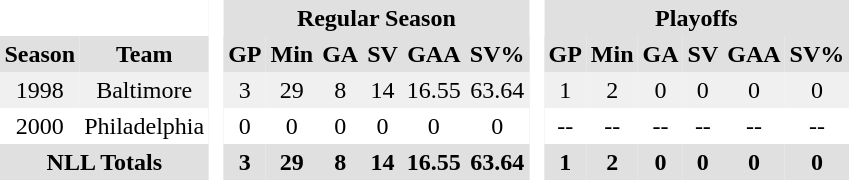<table BORDER="0" CELLPADDING="3" CELLSPACING="0">
<tr ALIGN="center" bgcolor="#e0e0e0">
<th colspan="2" bgcolor="#ffffff"> </th>
<th rowspan="99" bgcolor="#ffffff"> </th>
<th colspan="6">Regular Season</th>
<th rowspan="99" bgcolor="#ffffff"> </th>
<th colspan="6">Playoffs</th>
</tr>
<tr ALIGN="center" bgcolor="#e0e0e0">
<th>Season</th>
<th>Team</th>
<th>GP</th>
<th>Min</th>
<th>GA</th>
<th>SV</th>
<th>GAA</th>
<th>SV%</th>
<th>GP</th>
<th>Min</th>
<th>GA</th>
<th>SV</th>
<th>GAA</th>
<th>SV%</th>
</tr>
<tr ALIGN="center" bgcolor="#f0f0f0">
<td>1998</td>
<td>Baltimore</td>
<td>3</td>
<td>29</td>
<td>8</td>
<td>14</td>
<td>16.55</td>
<td>63.64</td>
<td>1</td>
<td>2</td>
<td>0</td>
<td>0</td>
<td>0</td>
<td>0</td>
</tr>
<tr ALIGN="center">
<td>2000</td>
<td>Philadelphia</td>
<td>0</td>
<td>0</td>
<td>0</td>
<td>0</td>
<td>0</td>
<td>0</td>
<td>--</td>
<td>--</td>
<td>--</td>
<td>--</td>
<td>--</td>
<td>--</td>
</tr>
<tr ALIGN="center" bgcolor="#e0e0e0">
<th colspan="2">NLL Totals</th>
<th>3</th>
<th>29</th>
<th>8</th>
<th>14</th>
<th>16.55</th>
<th>63.64</th>
<th>1</th>
<th>2</th>
<th>0</th>
<th>0</th>
<th>0</th>
<th>0</th>
</tr>
</table>
